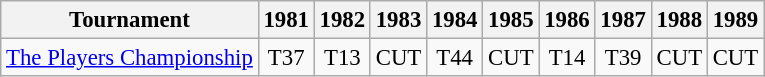<table class="wikitable" style="font-size:95%;text-align:center;">
<tr>
<th>Tournament</th>
<th>1981</th>
<th>1982</th>
<th>1983</th>
<th>1984</th>
<th>1985</th>
<th>1986</th>
<th>1987</th>
<th>1988</th>
<th>1989</th>
</tr>
<tr>
<td align=left><a href='#'>The Players Championship</a></td>
<td>T37</td>
<td>T13</td>
<td>CUT</td>
<td>T44</td>
<td>CUT</td>
<td>T14</td>
<td>T39</td>
<td>CUT</td>
<td>CUT</td>
</tr>
</table>
